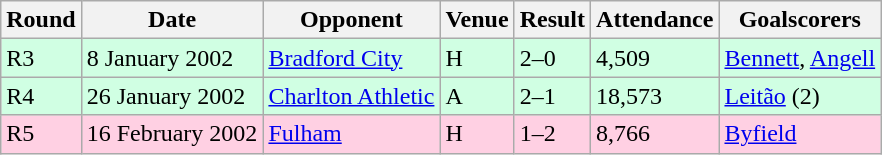<table class="wikitable">
<tr>
<th>Round</th>
<th>Date</th>
<th>Opponent</th>
<th>Venue</th>
<th>Result</th>
<th>Attendance</th>
<th>Goalscorers</th>
</tr>
<tr style="background-color: #d0ffe3;">
<td>R3</td>
<td>8 January 2002</td>
<td><a href='#'>Bradford City</a></td>
<td>H</td>
<td>2–0</td>
<td>4,509</td>
<td><a href='#'>Bennett</a>, <a href='#'>Angell</a></td>
</tr>
<tr style="background-color: #d0ffe3;">
<td>R4</td>
<td>26 January 2002</td>
<td><a href='#'>Charlton Athletic</a></td>
<td>A</td>
<td>2–1</td>
<td>18,573</td>
<td><a href='#'>Leitão</a> (2)</td>
</tr>
<tr style="background-color: #ffd0e3;">
<td>R5</td>
<td>16 February 2002</td>
<td><a href='#'>Fulham</a></td>
<td>H</td>
<td>1–2</td>
<td>8,766</td>
<td><a href='#'>Byfield</a></td>
</tr>
</table>
